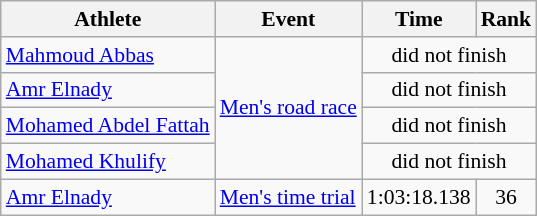<table class="wikitable" style="font-size:90%">
<tr>
<th>Athlete</th>
<th>Event</th>
<th>Time</th>
<th>Rank</th>
</tr>
<tr align=center>
<td align=left><a href='#'>Mahmoud Abbas</a></td>
<td align=left rowspan=4><a href='#'>Men's road race</a></td>
<td colspan=2>did not finish</td>
</tr>
<tr align=center>
<td align=left><a href='#'>Amr Elnady</a></td>
<td colspan=2>did not finish</td>
</tr>
<tr align=center>
<td align=left><a href='#'>Mohamed Abdel Fattah</a></td>
<td colspan=2>did not finish</td>
</tr>
<tr align=center>
<td align=left><a href='#'>Mohamed Khulify</a></td>
<td colspan=2>did not finish</td>
</tr>
<tr align=center>
<td align=left><a href='#'>Amr Elnady</a></td>
<td align=left><a href='#'>Men's time trial</a></td>
<td>1:03:18.138</td>
<td>36</td>
</tr>
</table>
